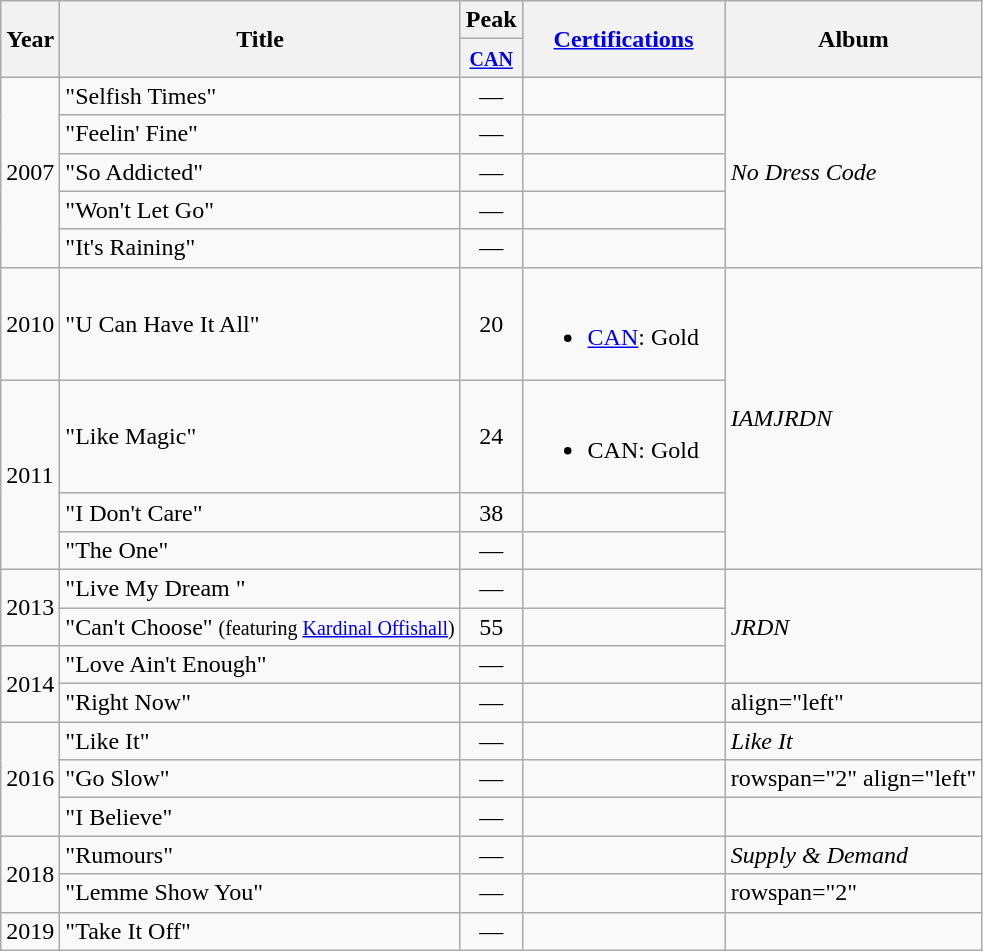<table class="wikitable">
<tr>
<th rowspan="2">Year</th>
<th rowspan="2">Title</th>
<th>Peak</th>
<th scope="col" rowspan="2" style="width:8em;"><a href='#'>Certifications</a></th>
<th rowspan="2">Album</th>
</tr>
<tr>
<th style="width:30px;"><small><a href='#'>CAN</a></small></th>
</tr>
<tr>
<td rowspan="5">2007</td>
<td>"Selfish Times"</td>
<td align="center">—</td>
<td></td>
<td align="left" rowspan="5"><em>No Dress Code</em></td>
</tr>
<tr>
<td>"Feelin' Fine"</td>
<td align="center">—</td>
<td></td>
</tr>
<tr>
<td>"So Addicted"</td>
<td align="center">—</td>
<td></td>
</tr>
<tr>
<td>"Won't Let Go"</td>
<td align="center">—</td>
<td></td>
</tr>
<tr>
<td>"It's Raining"</td>
<td align="center">—</td>
<td></td>
</tr>
<tr>
<td rowspan="1">2010</td>
<td>"U Can Have It All"</td>
<td align="center">20</td>
<td><br><ul><li><a href='#'>CAN</a>: Gold</li></ul></td>
<td align="left" rowspan="4"><em>IAMJRDN</em></td>
</tr>
<tr>
<td rowspan="3">2011</td>
<td>"Like Magic"</td>
<td align="center">24</td>
<td><br><ul><li>CAN: Gold</li></ul></td>
</tr>
<tr>
<td>"I Don't Care"</td>
<td align="center">38</td>
<td></td>
</tr>
<tr>
<td>"The One"</td>
<td align="center">—</td>
<td></td>
</tr>
<tr>
<td rowspan="2">2013</td>
<td>"Live My Dream "</td>
<td align="center">—</td>
<td></td>
<td align="left" rowspan="3"><em>JRDN</em></td>
</tr>
<tr>
<td>"Can't Choose" <small>(featuring <a href='#'>Kardinal Offishall</a>)</small></td>
<td align="center">55</td>
<td></td>
</tr>
<tr>
<td rowspan="2">2014</td>
<td>"Love Ain't Enough"</td>
<td align="center">—</td>
<td></td>
</tr>
<tr>
<td>"Right Now"</td>
<td align="center">—</td>
<td></td>
<td>align="left" </td>
</tr>
<tr>
<td rowspan="3">2016</td>
<td>"Like It" </td>
<td align="center">—</td>
<td></td>
<td align="left"><em>Like It</em></td>
</tr>
<tr>
<td>"Go Slow" </td>
<td align="center">—</td>
<td></td>
<td>rowspan="2" align="left" </td>
</tr>
<tr>
<td>"I Believe" </td>
<td align="center">—</td>
<td></td>
</tr>
<tr>
<td rowspan="2">2018</td>
<td>"Rumours"</td>
<td align="center">—</td>
<td></td>
<td align="left"><em>Supply & Demand</em></td>
</tr>
<tr>
<td>"Lemme Show You"</td>
<td align="center">—</td>
<td></td>
<td>rowspan="2" </td>
</tr>
<tr>
<td>2019</td>
<td>"Take It Off"</td>
<td align="center">—</td>
<td></td>
</tr>
</table>
